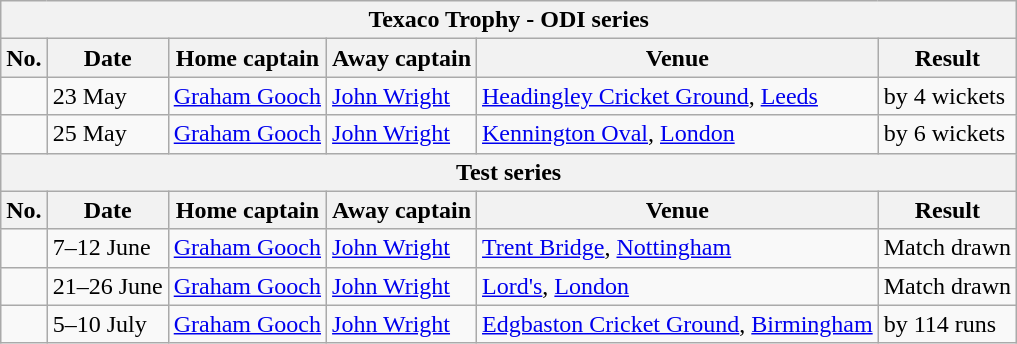<table class="wikitable">
<tr>
<th colspan="9">Texaco Trophy - ODI series</th>
</tr>
<tr>
<th>No.</th>
<th>Date</th>
<th>Home captain</th>
<th>Away captain</th>
<th>Venue</th>
<th>Result</th>
</tr>
<tr>
<td></td>
<td>23 May</td>
<td><a href='#'>Graham Gooch</a></td>
<td><a href='#'>John Wright</a></td>
<td><a href='#'>Headingley Cricket Ground</a>, <a href='#'>Leeds</a></td>
<td> by 4 wickets</td>
</tr>
<tr>
<td></td>
<td>25 May</td>
<td><a href='#'>Graham Gooch</a></td>
<td><a href='#'>John Wright</a></td>
<td><a href='#'>Kennington Oval</a>, <a href='#'>London</a></td>
<td> by 6 wickets</td>
</tr>
<tr>
<th colspan="9">Test series</th>
</tr>
<tr>
<th>No.</th>
<th>Date</th>
<th>Home captain</th>
<th>Away captain</th>
<th>Venue</th>
<th>Result</th>
</tr>
<tr>
<td></td>
<td>7–12 June</td>
<td><a href='#'>Graham Gooch</a></td>
<td><a href='#'>John Wright</a></td>
<td><a href='#'>Trent Bridge</a>, <a href='#'>Nottingham</a></td>
<td>Match drawn</td>
</tr>
<tr>
<td></td>
<td>21–26 June</td>
<td><a href='#'>Graham Gooch</a></td>
<td><a href='#'>John Wright</a></td>
<td><a href='#'>Lord's</a>, <a href='#'>London</a></td>
<td>Match drawn</td>
</tr>
<tr>
<td></td>
<td>5–10 July</td>
<td><a href='#'>Graham Gooch</a></td>
<td><a href='#'>John Wright</a></td>
<td><a href='#'>Edgbaston Cricket Ground</a>, <a href='#'>Birmingham</a></td>
<td> by 114 runs</td>
</tr>
</table>
